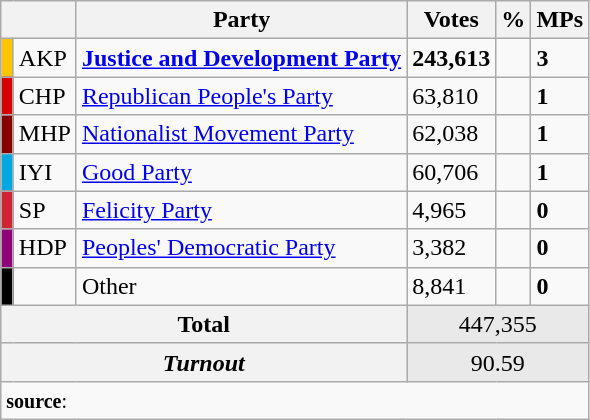<table class="wikitable">
<tr>
<th colspan="2" align="center"></th>
<th align="center">Party</th>
<th align="center">Votes</th>
<th align="center">%</th>
<th align="center">MPs</th>
</tr>
<tr align="left">
<td bgcolor="#FDC400" width="1"></td>
<td>AKP</td>
<td><strong><a href='#'>Justice and Development Party</a></strong></td>
<td><strong>243,613</strong></td>
<td><strong></strong></td>
<td><strong>3</strong></td>
</tr>
<tr align="left">
<td bgcolor="#d50000" width="1"></td>
<td>CHP</td>
<td><a href='#'>Republican People's Party</a></td>
<td>63,810</td>
<td></td>
<td><strong>1</strong></td>
</tr>
<tr align="left">
<td bgcolor="#870000" width="1"></td>
<td>MHP</td>
<td><a href='#'>Nationalist Movement Party</a></td>
<td>62,038</td>
<td></td>
<td><strong>1</strong></td>
</tr>
<tr align="left">
<td bgcolor="#01A7E1" width="1"></td>
<td>IYI</td>
<td><a href='#'>Good Party</a></td>
<td>60,706</td>
<td></td>
<td><strong>1</strong></td>
</tr>
<tr align="left">
<td bgcolor="#D02433" width="1"></td>
<td>SP</td>
<td><a href='#'>Felicity Party</a></td>
<td>4,965</td>
<td></td>
<td><strong>0</strong></td>
</tr>
<tr align="left">
<td bgcolor="#91007B" width="1"></td>
<td>HDP</td>
<td><a href='#'>Peoples' Democratic Party</a></td>
<td>3,382</td>
<td></td>
<td><strong>0</strong></td>
</tr>
<tr align="left">
<td bgcolor=" " width="1"></td>
<td></td>
<td>Other</td>
<td>8,841</td>
<td></td>
<td><strong>0</strong></td>
</tr>
<tr align="left" style="background-color:#E9E9E9">
<th colspan="3" align="center"><strong>Total</strong></th>
<td colspan="5" align="center">447,355</td>
</tr>
<tr align="left" style="background-color:#E9E9E9">
<th colspan="3" align="center"><em>Turnout</em></th>
<td colspan="5" align="center">90.59</td>
</tr>
<tr>
<td colspan="9" align="left"><small><strong>source</strong>: </small></td>
</tr>
</table>
